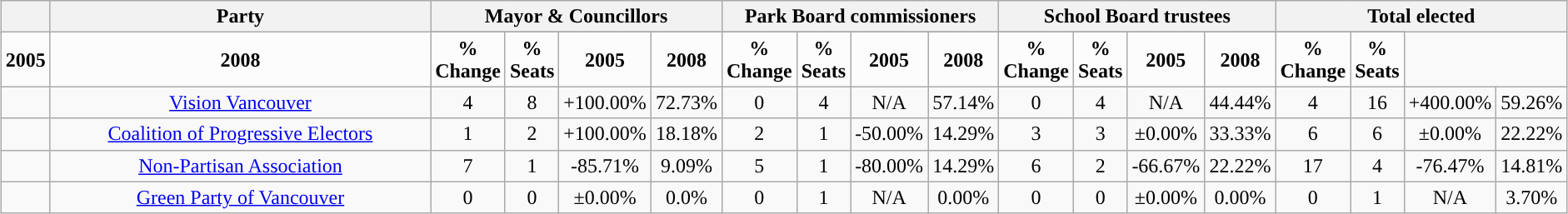<table class="wikitable" style="text-align:center; margin:5px">
<tr>
<th rowspan="2" style="width:0.05%;"></th>
<th rowspan="2" style="width:30%;">Party</th>
<th colspan="4" style="width:10%;">Mayor & Councillors</th>
<th colspan="4" style="width:10%;">Park Board commissioners</th>
<th colspan="4" style="width:10%;">School Board trustees</th>
<th colspan="4" style="width:10%;">Total elected</th>
</tr>
<tr>
</tr>
<tr bgcolor=#fcfcfc>
<td style="text-align: center;"><strong>2005</strong></td>
<td style="text-align: center;"><strong>2008</strong></td>
<td style="text-align: center;"><strong>% Change</strong></td>
<td style="text-align: center;"><strong>% Seats</strong></td>
<td style="text-align: center;"><strong>2005</strong></td>
<td style="text-align: center;"><strong>2008</strong></td>
<td style="text-align: center;"><strong>% Change</strong></td>
<td style="text-align: center;"><strong>% Seats</strong></td>
<td style="text-align: center;"><strong>2005</strong></td>
<td style="text-align: center;"><strong>2008</strong></td>
<td style="text-align: center;"><strong>% Change</strong></td>
<td style="text-align: center;"><strong>% Seats</strong></td>
<td style="text-align: center;"><strong>2005</strong></td>
<td style="text-align: center;"><strong>2008</strong></td>
<td style="text-align: center;"><strong>% Change</strong></td>
<td style="text-align: center;"><strong>% Seats</strong></td>
</tr>
<tr>
<td style="background:"></td>
<td><a href='#'>Vision Vancouver</a></td>
<td>4</td>
<td>8</td>
<td>+100.00%</td>
<td>72.73%</td>
<td>0</td>
<td>4</td>
<td>N/A</td>
<td>57.14%</td>
<td>0</td>
<td>4</td>
<td>N/A</td>
<td>44.44%</td>
<td>4</td>
<td>16</td>
<td>+400.00%</td>
<td>59.26%</td>
</tr>
<tr>
<td style="background:"></td>
<td><a href='#'>Coalition of Progressive Electors</a></td>
<td>1</td>
<td>2</td>
<td>+100.00%</td>
<td>18.18%</td>
<td>2</td>
<td>1</td>
<td>-50.00%</td>
<td>14.29%</td>
<td>3</td>
<td>3</td>
<td>±0.00%</td>
<td>33.33%</td>
<td>6</td>
<td>6</td>
<td>±0.00%</td>
<td>22.22%</td>
</tr>
<tr>
<td style="background:"></td>
<td><a href='#'>Non-Partisan Association</a></td>
<td>7</td>
<td>1</td>
<td>-85.71%</td>
<td>9.09%</td>
<td>5</td>
<td>1</td>
<td>-80.00%</td>
<td>14.29%</td>
<td>6</td>
<td>2</td>
<td>-66.67%</td>
<td>22.22%</td>
<td>17</td>
<td>4</td>
<td>-76.47%</td>
<td>14.81%</td>
</tr>
<tr>
<td style="background:"></td>
<td><a href='#'>Green Party of Vancouver</a></td>
<td>0</td>
<td>0</td>
<td>±0.00%</td>
<td>0.0%</td>
<td>0</td>
<td>1</td>
<td>N/A</td>
<td>0.00%</td>
<td>0</td>
<td>0</td>
<td>±0.00%</td>
<td>0.00%</td>
<td>0</td>
<td>1</td>
<td>N/A</td>
<td>3.70%</td>
</tr>
</table>
